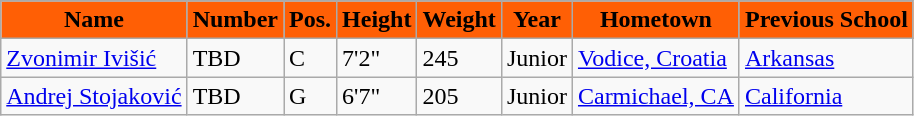<table class="wikitable sortable" border="1">
<tr style="text-align: center; background-color: #FF5F05; color: white">
</tr>
<tr style="background-color: white;">
<th style="background-color: #FF5F05"><span>Name</span></th>
<th style="background-color: #FF5F05"><span>Number</span></th>
<th style="background-color: #FF5F05"><span>Pos.</span></th>
<th style="background-color: #FF5F05"><span>Height</span></th>
<th style="background-color: #FF5F05"><span>Weight</span></th>
<th style="background-color: #FF5F05"><span>Year</span></th>
<th style="background-color: #FF5F05"><span>Hometown</span></th>
<th class="unsortable" style="background-color: #FF5F05"><span>Previous School</span></th>
</tr>
<tr>
<td><a href='#'>Zvonimir Ivišić</a></td>
<td>TBD</td>
<td>C</td>
<td>7'2"</td>
<td>245</td>
<td>Junior</td>
<td><a href='#'>Vodice, Croatia</a></td>
<td><a href='#'>Arkansas</a></td>
</tr>
<tr>
<td><a href='#'>Andrej Stojaković</a></td>
<td>TBD</td>
<td>G</td>
<td>6'7"</td>
<td>205</td>
<td>Junior</td>
<td><a href='#'>Carmichael, CA</a></td>
<td><a href='#'>California</a></td>
</tr>
</table>
